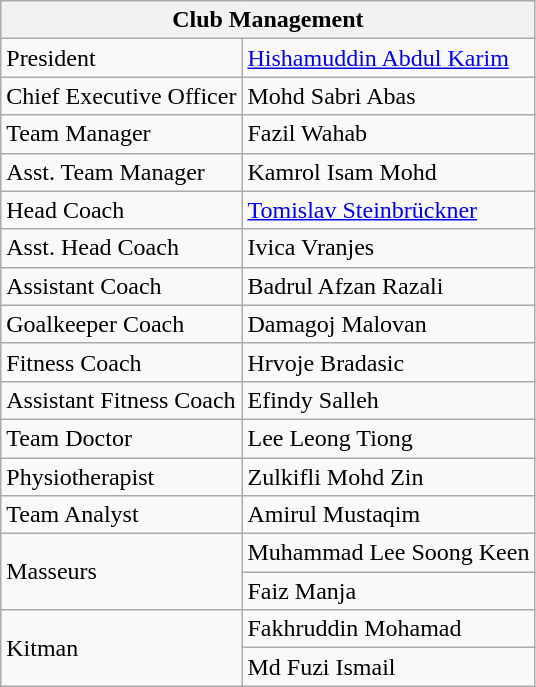<table class="wikitable">
<tr>
<th colspan="2">Club Management</th>
</tr>
<tr>
<td>President</td>
<td> <a href='#'>Hishamuddin Abdul Karim</a></td>
</tr>
<tr>
<td>Chief Executive Officer</td>
<td> Mohd Sabri Abas</td>
</tr>
<tr>
<td>Team Manager</td>
<td> Fazil Wahab</td>
</tr>
<tr>
<td>Asst. Team Manager</td>
<td> Kamrol Isam Mohd</td>
</tr>
<tr>
<td>Head Coach</td>
<td> <a href='#'>Tomislav Steinbrückner</a></td>
</tr>
<tr>
<td>Asst. Head Coach</td>
<td> Ivica Vranjes</td>
</tr>
<tr>
<td>Assistant Coach</td>
<td> Badrul Afzan Razali</td>
</tr>
<tr>
<td>Goalkeeper Coach</td>
<td> Damagoj Malovan</td>
</tr>
<tr>
<td>Fitness Coach</td>
<td> Hrvoje Bradasic</td>
</tr>
<tr>
<td>Assistant Fitness Coach</td>
<td> Efindy Salleh</td>
</tr>
<tr>
<td>Team Doctor</td>
<td> Lee Leong Tiong</td>
</tr>
<tr>
<td>Physiotherapist</td>
<td> Zulkifli Mohd Zin</td>
</tr>
<tr>
<td>Team Analyst</td>
<td> Amirul Mustaqim</td>
</tr>
<tr>
<td rowspan=2>Masseurs</td>
<td> Muhammad Lee Soong Keen</td>
</tr>
<tr>
<td> Faiz Manja</td>
</tr>
<tr>
<td rowspan=2>Kitman</td>
<td> Fakhruddin Mohamad</td>
</tr>
<tr>
<td> Md Fuzi Ismail</td>
</tr>
</table>
